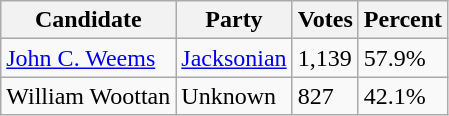<table class=wikitable>
<tr>
<th>Candidate</th>
<th>Party</th>
<th>Votes</th>
<th>Percent</th>
</tr>
<tr>
<td><a href='#'>John C. Weems</a></td>
<td><a href='#'>Jacksonian</a></td>
<td>1,139</td>
<td>57.9%</td>
</tr>
<tr>
<td>William Woottan</td>
<td>Unknown</td>
<td>827</td>
<td>42.1%</td>
</tr>
</table>
